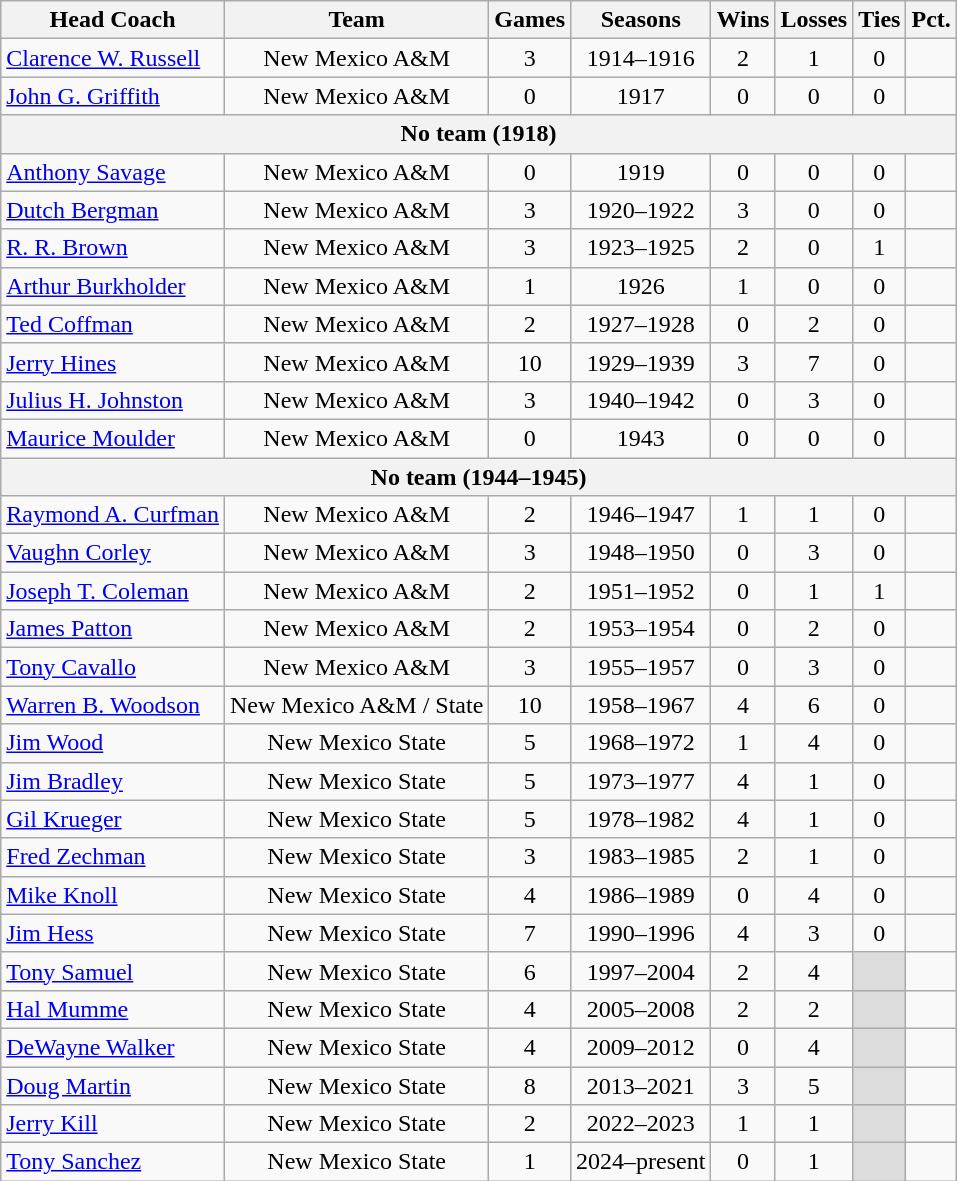<table class="sortable wikitable" style="text-align:center">
<tr>
<th>Head Coach</th>
<th>Team</th>
<th>Games</th>
<th>Seasons</th>
<th>Wins</th>
<th>Losses</th>
<th>Ties</th>
<th>Pct.</th>
</tr>
<tr>
<td align=left><a href='#'>Clarence W. Russell</a></td>
<td>New Mexico A&M</td>
<td>3</td>
<td>1914–1916</td>
<td>2</td>
<td>1</td>
<td>0</td>
<td></td>
</tr>
<tr>
<td align=left><a href='#'>John G. Griffith</a></td>
<td>New Mexico A&M</td>
<td>0</td>
<td>1917</td>
<td>0</td>
<td>0</td>
<td>0</td>
<td></td>
</tr>
<tr>
<th colspan=8>No team (1918)</th>
</tr>
<tr>
<td align=left><a href='#'>Anthony Savage</a></td>
<td>New Mexico A&M</td>
<td>0</td>
<td>1919</td>
<td>0</td>
<td>0</td>
<td>0</td>
<td></td>
</tr>
<tr>
<td align=left><a href='#'>Dutch Bergman</a></td>
<td>New Mexico A&M</td>
<td>3</td>
<td>1920–1922</td>
<td>3</td>
<td>0</td>
<td>0</td>
<td></td>
</tr>
<tr>
<td align=left><a href='#'>R. R. Brown</a></td>
<td>New Mexico A&M</td>
<td>3</td>
<td>1923–1925</td>
<td>2</td>
<td>0</td>
<td>1</td>
<td></td>
</tr>
<tr>
<td align=left><a href='#'>Arthur Burkholder</a></td>
<td>New Mexico A&M</td>
<td>1</td>
<td>1926</td>
<td>1</td>
<td>0</td>
<td>0</td>
<td></td>
</tr>
<tr>
<td align=left><a href='#'>Ted Coffman</a></td>
<td>New Mexico A&M</td>
<td>2</td>
<td>1927–1928</td>
<td>0</td>
<td>2</td>
<td>0</td>
<td></td>
</tr>
<tr>
<td align=left><a href='#'>Jerry Hines</a></td>
<td>New Mexico A&M</td>
<td>10</td>
<td>1929–1939</td>
<td>3</td>
<td>7</td>
<td>0</td>
<td></td>
</tr>
<tr>
<td align=left><a href='#'>Julius H. Johnston</a></td>
<td>New Mexico A&M</td>
<td>3</td>
<td>1940–1942</td>
<td>0</td>
<td>3</td>
<td>0</td>
<td></td>
</tr>
<tr>
<td align=left><a href='#'>Maurice Moulder</a></td>
<td>New Mexico A&M</td>
<td>0</td>
<td>1943</td>
<td>0</td>
<td>0</td>
<td>0</td>
<td></td>
</tr>
<tr>
<th colspan=8>No team (1944–1945)</th>
</tr>
<tr>
<td align=left><a href='#'>Raymond A. Curfman</a></td>
<td>New Mexico A&M</td>
<td>2</td>
<td>1946–1947</td>
<td>1</td>
<td>1</td>
<td>0</td>
<td></td>
</tr>
<tr>
<td align=left><a href='#'>Vaughn Corley</a></td>
<td>New Mexico A&M</td>
<td>3</td>
<td>1948–1950</td>
<td>0</td>
<td>3</td>
<td>0</td>
<td></td>
</tr>
<tr>
<td align=left><a href='#'>Joseph T. Coleman</a></td>
<td>New Mexico A&M</td>
<td>2</td>
<td>1951–1952</td>
<td>0</td>
<td>1</td>
<td>1</td>
<td></td>
</tr>
<tr>
<td align=left><a href='#'>James Patton</a></td>
<td>New Mexico A&M</td>
<td>2</td>
<td>1953–1954</td>
<td>0</td>
<td>2</td>
<td>0</td>
<td></td>
</tr>
<tr>
<td align=left><a href='#'>Tony Cavallo</a></td>
<td>New Mexico A&M</td>
<td>3</td>
<td>1955–1957</td>
<td>0</td>
<td>3</td>
<td>0</td>
<td></td>
</tr>
<tr>
<td align=left><a href='#'>Warren B. Woodson</a></td>
<td>New Mexico A&M / State</td>
<td>10</td>
<td>1958–1967</td>
<td>4</td>
<td>6</td>
<td>0</td>
<td></td>
</tr>
<tr>
<td align=left><a href='#'>Jim Wood</a></td>
<td>New Mexico State</td>
<td>5</td>
<td>1968–1972</td>
<td>1</td>
<td>4</td>
<td>0</td>
<td></td>
</tr>
<tr>
<td align=left><a href='#'>Jim Bradley</a></td>
<td>New Mexico State</td>
<td>5</td>
<td>1973–1977</td>
<td>4</td>
<td>1</td>
<td>0</td>
<td></td>
</tr>
<tr>
<td align=left><a href='#'>Gil Krueger</a></td>
<td>New Mexico State</td>
<td>5</td>
<td>1978–1982</td>
<td>4</td>
<td>1</td>
<td>0</td>
<td></td>
</tr>
<tr>
<td align=left><a href='#'>Fred Zechman</a></td>
<td>New Mexico State</td>
<td>3</td>
<td>1983–1985</td>
<td>2</td>
<td>1</td>
<td>0</td>
<td></td>
</tr>
<tr>
<td align=left><a href='#'>Mike Knoll</a></td>
<td>New Mexico State</td>
<td>4</td>
<td>1986–1989</td>
<td>0</td>
<td>4</td>
<td>0</td>
<td></td>
</tr>
<tr>
<td align=left><a href='#'>Jim Hess</a></td>
<td>New Mexico State</td>
<td>7</td>
<td>1990–1996</td>
<td>4</td>
<td>3</td>
<td>0</td>
<td></td>
</tr>
<tr>
<td align=left><a href='#'>Tony Samuel</a></td>
<td>New Mexico State</td>
<td>6</td>
<td>1997–2004</td>
<td>2</td>
<td>4</td>
<td style="background:#DCDCDC;"> </td>
<td></td>
</tr>
<tr>
<td align=left><a href='#'>Hal Mumme</a></td>
<td>New Mexico State</td>
<td>4</td>
<td>2005–2008</td>
<td>2</td>
<td>2</td>
<td style="background:#DCDCDC;"> </td>
<td></td>
</tr>
<tr>
<td align=left><a href='#'>DeWayne Walker</a></td>
<td>New Mexico State</td>
<td>4</td>
<td>2009–2012</td>
<td>0</td>
<td>4</td>
<td style="background:#DCDCDC;"> </td>
<td></td>
</tr>
<tr>
<td align=left><a href='#'>Doug Martin</a></td>
<td>New Mexico State</td>
<td>8</td>
<td>2013–2021</td>
<td>3</td>
<td>5</td>
<td style="background:#DCDCDC;"> </td>
<td></td>
</tr>
<tr>
<td align=left><a href='#'>Jerry Kill</a></td>
<td>New Mexico State</td>
<td>2</td>
<td>2022–2023</td>
<td>1</td>
<td>1</td>
<td style="background:#DCDCDC;"> </td>
<td></td>
</tr>
<tr>
<td align=left><a href='#'>Tony Sanchez</a></td>
<td>New Mexico State</td>
<td>1</td>
<td>2024–present</td>
<td>0</td>
<td>1</td>
<td style="background:#DCDCDC;"> </td>
<td></td>
</tr>
</table>
